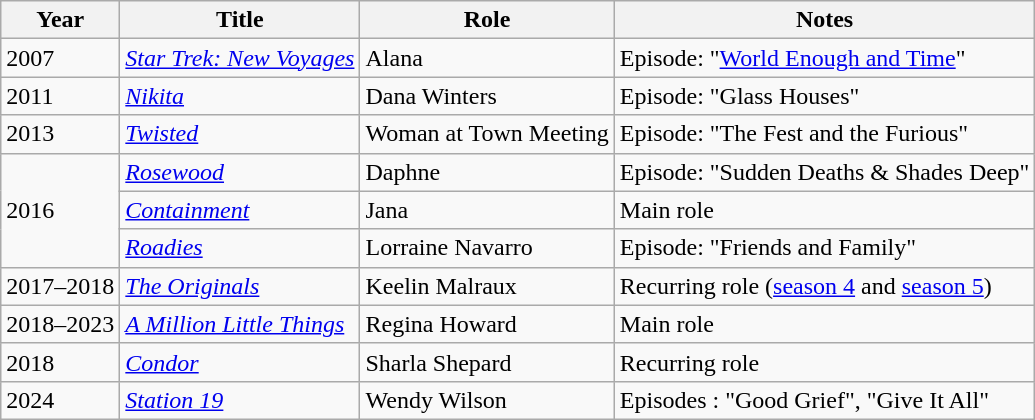<table class="wikitable sortable">
<tr>
<th>Year</th>
<th>Title</th>
<th>Role</th>
<th class="unsortable">Notes</th>
</tr>
<tr>
<td>2007</td>
<td><em><a href='#'>Star Trek: New Voyages</a></em></td>
<td>Alana</td>
<td>Episode: "<a href='#'>World Enough and Time</a>"</td>
</tr>
<tr>
<td>2011</td>
<td><em><a href='#'>Nikita</a></em></td>
<td>Dana Winters</td>
<td>Episode: "Glass Houses"</td>
</tr>
<tr>
<td>2013</td>
<td><em><a href='#'>Twisted</a></em></td>
<td>Woman at Town Meeting</td>
<td>Episode: "The Fest and the Furious"</td>
</tr>
<tr>
<td rowspan=3>2016</td>
<td><em><a href='#'>Rosewood</a></em></td>
<td>Daphne</td>
<td>Episode: "Sudden Deaths & Shades Deep"</td>
</tr>
<tr>
<td><em><a href='#'>Containment</a></em></td>
<td>Jana</td>
<td>Main role</td>
</tr>
<tr>
<td><em><a href='#'>Roadies</a></em></td>
<td>Lorraine Navarro</td>
<td>Episode: "Friends and Family"</td>
</tr>
<tr>
<td>2017–2018</td>
<td><em><a href='#'>The Originals</a></em></td>
<td>Keelin Malraux</td>
<td>Recurring role (<a href='#'>season 4</a> and <a href='#'>season 5</a>)</td>
</tr>
<tr>
<td>2018–2023</td>
<td><em><a href='#'>A Million Little Things</a></em></td>
<td>Regina Howard</td>
<td>Main role</td>
</tr>
<tr>
<td>2018</td>
<td><em><a href='#'>Condor</a></em></td>
<td>Sharla Shepard</td>
<td>Recurring role</td>
</tr>
<tr>
<td>2024</td>
<td><em><a href='#'>Station 19</a></em></td>
<td>Wendy Wilson</td>
<td>Episodes : "Good Grief", "Give It All"</td>
</tr>
</table>
